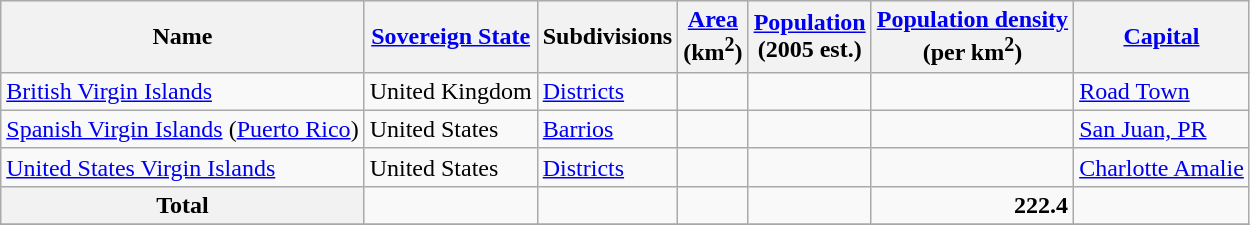<table class="wikitable sortable">
<tr style="background:#ececec;">
<th>Name</th>
<th><a href='#'>Sovereign State</a></th>
<th class="unsortable">Subdivisions</th>
<th><a href='#'>Area</a><br>(km<sup>2</sup>)</th>
<th><a href='#'>Population</a><br>(2005 est.)</th>
<th><a href='#'>Population density</a><br>(per km<sup>2</sup>)</th>
<th class="unsortable"><a href='#'>Capital</a></th>
</tr>
<tr>
<td><a href='#'>British Virgin Islands</a></td>
<td>United Kingdom</td>
<td><a href='#'>Districts</a></td>
<td style="text-align:right;"></td>
<td style="text-align:right;"></td>
<td style="text-align:right;"></td>
<td><a href='#'>Road Town</a></td>
</tr>
<tr>
<td><a href='#'>Spanish Virgin Islands</a> (<a href='#'>Puerto Rico</a>)</td>
<td>United States</td>
<td><a href='#'>Barrios</a></td>
<td style="text-align:right;"></td>
<td style="text-align:right;"></td>
<td style="text-align:right;"></td>
<td><a href='#'>San Juan, PR</a></td>
</tr>
<tr>
<td><a href='#'>United States Virgin Islands</a></td>
<td>United States</td>
<td><a href='#'>Districts</a></td>
<td style="text-align:right;"></td>
<td style="text-align:right;"></td>
<td style="text-align:right;"></td>
<td><a href='#'>Charlotte Amalie</a></td>
</tr>
<tr style=" font-weight:bold; " class="sortbottom">
<th>Total</th>
<td></td>
<td></td>
<td style="text-align:right;"></td>
<td style="text-align:right;"></td>
<td style="text-align:right;">222.4</td>
<td></td>
</tr>
<tr>
</tr>
</table>
